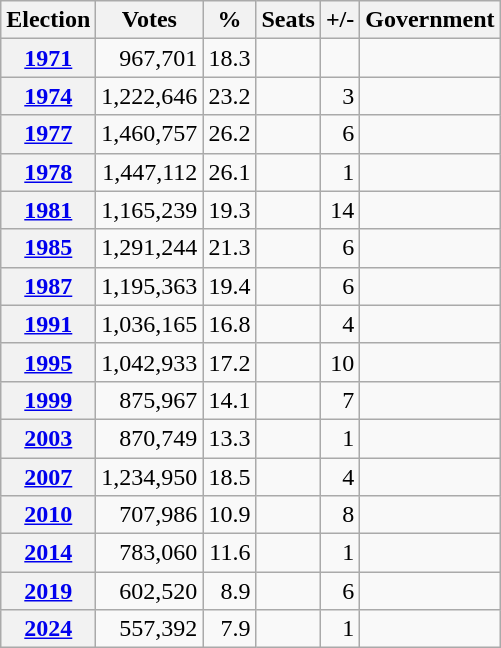<table class="wikitable" style="text-align:right;">
<tr>
<th>Election</th>
<th>Votes</th>
<th>%</th>
<th>Seats</th>
<th>+/-</th>
<th>Government</th>
</tr>
<tr>
<th><a href='#'>1971</a></th>
<td>967,701</td>
<td>18.3</td>
<td></td>
<td></td>
<td></td>
</tr>
<tr>
<th><a href='#'>1974</a></th>
<td>1,222,646</td>
<td>23.2</td>
<td></td>
<td> 3</td>
<td></td>
</tr>
<tr>
<th><a href='#'>1977</a></th>
<td>1,460,757</td>
<td>26.2</td>
<td></td>
<td> 6</td>
<td></td>
</tr>
<tr>
<th><a href='#'>1978</a></th>
<td>1,447,112</td>
<td>26.1</td>
<td></td>
<td> 1</td>
<td></td>
</tr>
<tr>
<th><a href='#'>1981</a></th>
<td>1,165,239</td>
<td>19.3</td>
<td></td>
<td> 14</td>
<td></td>
</tr>
<tr>
<th><a href='#'>1985</a></th>
<td>1,291,244</td>
<td>21.3</td>
<td></td>
<td> 6</td>
<td></td>
</tr>
<tr>
<th><a href='#'>1987</a></th>
<td>1,195,363</td>
<td>19.4</td>
<td></td>
<td> 6</td>
<td></td>
</tr>
<tr>
<th><a href='#'>1991</a></th>
<td>1,036,165</td>
<td>16.8</td>
<td></td>
<td> 4</td>
<td></td>
</tr>
<tr>
<th><a href='#'>1995</a></th>
<td>1,042,933</td>
<td>17.2</td>
<td></td>
<td> 10</td>
<td></td>
</tr>
<tr>
<th><a href='#'>1999</a></th>
<td>875,967</td>
<td>14.1</td>
<td></td>
<td> 7</td>
<td></td>
</tr>
<tr>
<th><a href='#'>2003</a></th>
<td>870,749</td>
<td>13.3</td>
<td></td>
<td> 1</td>
<td></td>
</tr>
<tr>
<th><a href='#'>2007</a></th>
<td>1,234,950</td>
<td>18.5</td>
<td></td>
<td> 4</td>
<td></td>
</tr>
<tr>
<th><a href='#'>2010</a></th>
<td>707,986</td>
<td>10.9</td>
<td></td>
<td> 8</td>
<td></td>
</tr>
<tr>
<th><a href='#'>2014</a></th>
<td>783,060</td>
<td>11.6</td>
<td></td>
<td> 1</td>
<td></td>
</tr>
<tr>
<th><a href='#'>2019</a></th>
<td>602,520</td>
<td>8.9</td>
<td></td>
<td> 6</td>
<td></td>
</tr>
<tr>
<th><a href='#'>2024</a></th>
<td>557,392</td>
<td>7.9</td>
<td></td>
<td> 1</td>
<td></td>
</tr>
</table>
